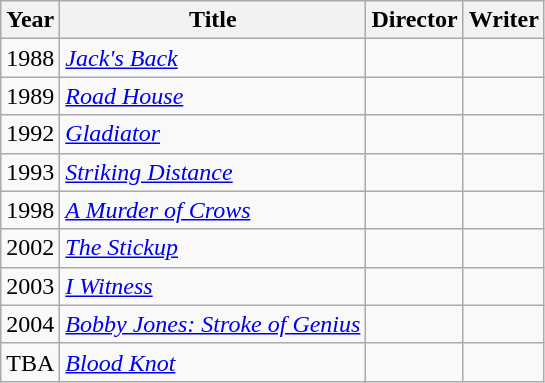<table class="wikitable">
<tr>
<th>Year</th>
<th>Title</th>
<th>Director</th>
<th>Writer</th>
</tr>
<tr>
<td>1988</td>
<td><em><a href='#'>Jack's Back</a></em></td>
<td></td>
<td></td>
</tr>
<tr>
<td>1989</td>
<td><em><a href='#'>Road House</a></em></td>
<td></td>
<td></td>
</tr>
<tr>
<td>1992</td>
<td><em><a href='#'>Gladiator</a></em></td>
<td></td>
<td></td>
</tr>
<tr>
<td>1993</td>
<td><em><a href='#'>Striking Distance</a></em></td>
<td></td>
<td></td>
</tr>
<tr>
<td>1998</td>
<td><em><a href='#'>A Murder of Crows</a></em></td>
<td></td>
<td></td>
</tr>
<tr>
<td>2002</td>
<td><em><a href='#'>The Stickup</a></em></td>
<td></td>
<td></td>
</tr>
<tr>
<td>2003</td>
<td><em><a href='#'>I Witness</a></em></td>
<td></td>
<td></td>
</tr>
<tr>
<td>2004</td>
<td><em><a href='#'>Bobby Jones: Stroke of Genius</a></em></td>
<td></td>
<td></td>
</tr>
<tr>
<td>TBA</td>
<td><em><a href='#'>Blood Knot</a></em></td>
<td></td>
<td></td>
</tr>
</table>
